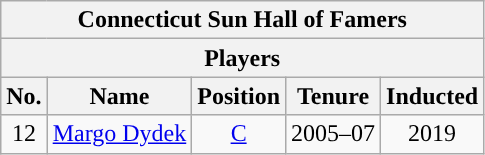<table class="wikitable" style="text-align:center">
<tr>
<th colspan="5">Connecticut Sun Hall of Famers</th>
</tr>
<tr>
<th colspan="5">Players</th>
</tr>
<tr>
<th>No.</th>
<th>Name</th>
<th>Position</th>
<th>Tenure</th>
<th>Inducted</th>
</tr>
<tr>
<td>12</td>
<td><a href='#'>Margo Dydek</a></td>
<td><a href='#'>C</a></td>
<td>2005–07</td>
<td>2019</td>
</tr>
</table>
